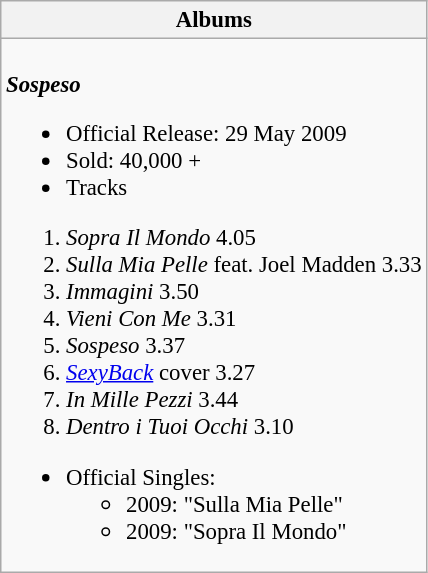<table class="wikitable" style="font-size: 95%;">
<tr>
<th>Albums</th>
</tr>
<tr>
<td align="left"><br><strong><em>Sospeso</em></strong><ul><li>Official Release: 29 May 2009</li><li>Sold: 40,000 +</li><li>Tracks</li></ul><ol><li><em>Sopra Il Mondo</em> 4.05</li><li><em>Sulla Mia Pelle</em> feat. Joel Madden 3.33</li><li><em>Immagini</em> 3.50</li><li><em>Vieni Con Me</em> 3.31</li><li><em>Sospeso</em> 3.37</li><li><em><a href='#'>SexyBack</a></em> cover 3.27</li><li><em>In Mille Pezzi</em> 3.44</li><li><em>Dentro i Tuoi Occhi</em> 3.10</li></ol><ul><li>Official Singles:<ul><li>2009: "Sulla Mia Pelle"</li><li>2009: "Sopra Il Mondo"</li></ul></li></ul></td>
</tr>
</table>
